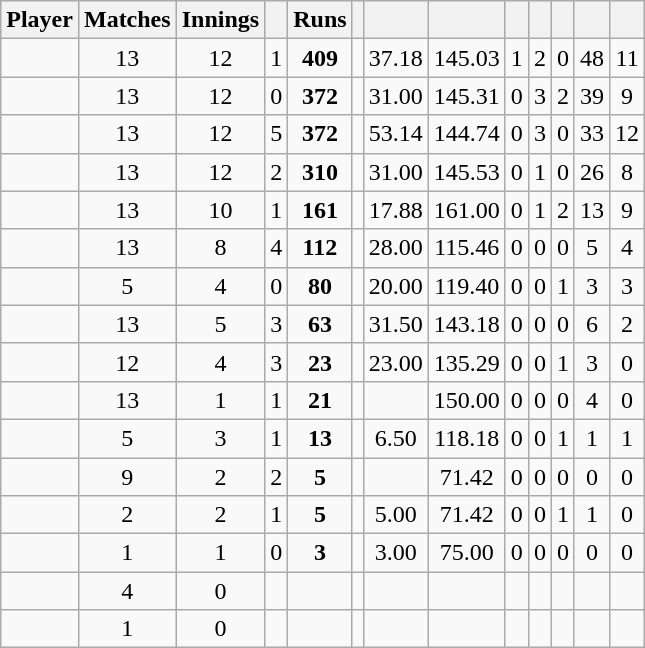<table class="wikitable sortable" style="text-align:center">
<tr>
<th>Player</th>
<th>Matches</th>
<th>Innings</th>
<th></th>
<th>Runs</th>
<th></th>
<th></th>
<th></th>
<th></th>
<th></th>
<th></th>
<th></th>
<th></th>
</tr>
<tr>
<td align="left"></td>
<td>13</td>
<td>12</td>
<td>1</td>
<td><strong>409</strong></td>
<td></td>
<td>37.18</td>
<td>145.03</td>
<td>1</td>
<td>2</td>
<td>0</td>
<td>48</td>
<td>11</td>
</tr>
<tr>
<td align="left"></td>
<td>13</td>
<td>12</td>
<td>0</td>
<td><strong>372</strong></td>
<td></td>
<td>31.00</td>
<td>145.31</td>
<td>0</td>
<td>3</td>
<td>2</td>
<td>39</td>
<td>9</td>
</tr>
<tr>
<td align="left"></td>
<td>13</td>
<td>12</td>
<td>5</td>
<td><strong>372</strong></td>
<td></td>
<td>53.14</td>
<td>144.74</td>
<td>0</td>
<td>3</td>
<td>0</td>
<td>33</td>
<td>12</td>
</tr>
<tr>
<td align="left"></td>
<td>13</td>
<td>12</td>
<td>2</td>
<td><strong>310</strong></td>
<td></td>
<td>31.00</td>
<td>145.53</td>
<td>0</td>
<td>1</td>
<td>0</td>
<td>26</td>
<td>8</td>
</tr>
<tr>
<td align="left"></td>
<td>13</td>
<td>10</td>
<td>1</td>
<td><strong>161</strong></td>
<td></td>
<td>17.88</td>
<td>161.00</td>
<td>0</td>
<td>1</td>
<td>2</td>
<td>13</td>
<td>9</td>
</tr>
<tr>
<td align="left"></td>
<td>13</td>
<td>8</td>
<td>4</td>
<td><strong>112</strong></td>
<td></td>
<td>28.00</td>
<td>115.46</td>
<td>0</td>
<td>0</td>
<td>0</td>
<td>5</td>
<td>4</td>
</tr>
<tr>
<td align="left"></td>
<td>5</td>
<td>4</td>
<td>0</td>
<td><strong>80</strong></td>
<td></td>
<td>20.00</td>
<td>119.40</td>
<td>0</td>
<td>0</td>
<td>1</td>
<td>3</td>
<td>3</td>
</tr>
<tr>
<td align="left"></td>
<td>13</td>
<td>5</td>
<td>3</td>
<td><strong>63</strong></td>
<td></td>
<td>31.50</td>
<td>143.18</td>
<td>0</td>
<td>0</td>
<td>0</td>
<td>6</td>
<td>2</td>
</tr>
<tr>
<td align="left"></td>
<td>12</td>
<td>4</td>
<td>3</td>
<td><strong>23</strong></td>
<td></td>
<td>23.00</td>
<td>135.29</td>
<td>0</td>
<td>0</td>
<td>1</td>
<td>3</td>
<td>0</td>
</tr>
<tr>
<td align="left"></td>
<td>13</td>
<td>1</td>
<td>1</td>
<td><strong>21</strong></td>
<td></td>
<td></td>
<td>150.00</td>
<td>0</td>
<td>0</td>
<td>0</td>
<td>4</td>
<td>0</td>
</tr>
<tr>
<td align="left"></td>
<td>5</td>
<td>3</td>
<td>1</td>
<td><strong>13</strong></td>
<td></td>
<td>6.50</td>
<td>118.18</td>
<td>0</td>
<td>0</td>
<td>1</td>
<td>1</td>
<td>1</td>
</tr>
<tr>
<td align="left"></td>
<td>9</td>
<td>2</td>
<td>2</td>
<td><strong>5</strong></td>
<td></td>
<td></td>
<td>71.42</td>
<td>0</td>
<td>0</td>
<td>0</td>
<td>0</td>
<td>0</td>
</tr>
<tr>
<td align="left"></td>
<td>2</td>
<td>2</td>
<td>1</td>
<td><strong>5</strong></td>
<td></td>
<td>5.00</td>
<td>71.42</td>
<td>0</td>
<td>0</td>
<td>1</td>
<td>1</td>
<td>0</td>
</tr>
<tr>
<td align="left"></td>
<td>1</td>
<td>1</td>
<td>0</td>
<td><strong>3</strong></td>
<td></td>
<td>3.00</td>
<td>75.00</td>
<td>0</td>
<td>0</td>
<td>0</td>
<td>0</td>
<td>0</td>
</tr>
<tr>
<td align="left"></td>
<td>4</td>
<td>0</td>
<td></td>
<td><strong></strong></td>
<td></td>
<td></td>
<td></td>
<td></td>
<td></td>
<td></td>
<td></td>
<td></td>
</tr>
<tr>
<td align="left"></td>
<td>1</td>
<td>0</td>
<td></td>
<td><strong></strong></td>
<td></td>
<td></td>
<td></td>
<td></td>
<td></td>
<td></td>
<td></td>
<td></td>
</tr>
</table>
